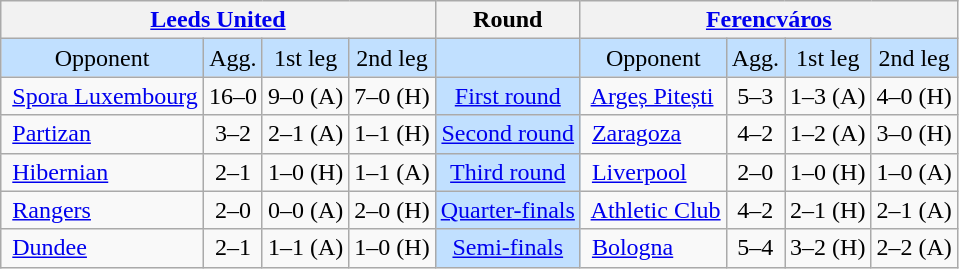<table class="wikitable" style="text-align:center">
<tr>
<th colspan=4><a href='#'>Leeds United</a></th>
<th>Round</th>
<th colspan=4><a href='#'>Ferencváros</a></th>
</tr>
<tr style="background:#c1e0ff">
<td>Opponent</td>
<td>Agg.</td>
<td>1st leg</td>
<td>2nd leg</td>
<td></td>
<td>Opponent</td>
<td>Agg.</td>
<td>1st leg</td>
<td>2nd leg</td>
</tr>
<tr>
<td align=left> <a href='#'>Spora Luxembourg</a></td>
<td>16–0</td>
<td>9–0 (A)</td>
<td>7–0 (H)</td>
<td style="background:#c1e0ff;"><a href='#'>First round</a></td>
<td align=left> <a href='#'>Argeș Pitești</a></td>
<td>5–3</td>
<td>1–3 (A)</td>
<td>4–0 (H)</td>
</tr>
<tr>
<td align=left> <a href='#'>Partizan</a></td>
<td>3–2</td>
<td>2–1 (A)</td>
<td>1–1 (H)</td>
<td style="background:#c1e0ff;"><a href='#'>Second round</a></td>
<td align=left> <a href='#'>Zaragoza</a></td>
<td>4–2</td>
<td>1–2 (A)</td>
<td>3–0 (H)</td>
</tr>
<tr>
<td align=left> <a href='#'>Hibernian</a></td>
<td>2–1</td>
<td>1–0 (H)</td>
<td>1–1 (A)</td>
<td style="background:#c1e0ff;"><a href='#'>Third round</a></td>
<td align=left> <a href='#'>Liverpool</a></td>
<td>2–0</td>
<td>1–0 (H)</td>
<td>1–0 (A)</td>
</tr>
<tr>
<td align=left> <a href='#'>Rangers</a></td>
<td>2–0</td>
<td>0–0 (A)</td>
<td>2–0 (H)</td>
<td style="background:#c1e0ff;"><a href='#'>Quarter-finals</a></td>
<td align=left> <a href='#'>Athletic Club</a></td>
<td>4–2</td>
<td>2–1 (H)</td>
<td>2–1 (A)</td>
</tr>
<tr>
<td align=left> <a href='#'>Dundee</a></td>
<td>2–1</td>
<td>1–1 (A)</td>
<td>1–0 (H)</td>
<td style="background:#c1e0ff;"><a href='#'>Semi-finals</a></td>
<td align=left> <a href='#'>Bologna</a></td>
<td>5–4</td>
<td>3–2 (H)</td>
<td>2–2 (A)</td>
</tr>
</table>
